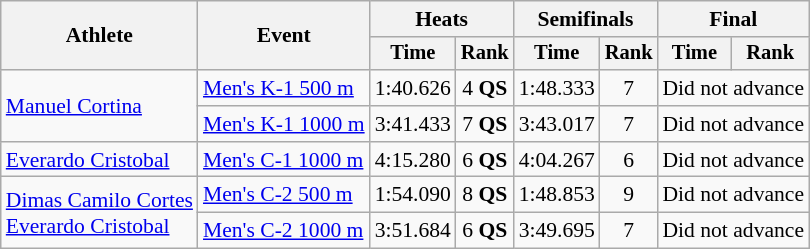<table class="wikitable" style="font-size:90%">
<tr>
<th rowspan=2>Athlete</th>
<th rowspan=2>Event</th>
<th colspan=2>Heats</th>
<th colspan=2>Semifinals</th>
<th colspan=2>Final</th>
</tr>
<tr style="font-size:95%">
<th>Time</th>
<th>Rank</th>
<th>Time</th>
<th>Rank</th>
<th>Time</th>
<th>Rank</th>
</tr>
<tr align=center>
<td align=left rowspan=2><a href='#'>Manuel Cortina</a></td>
<td align=left><a href='#'>Men's K-1 500 m</a></td>
<td>1:40.626</td>
<td>4 <strong>QS</strong></td>
<td>1:48.333</td>
<td>7</td>
<td colspan=2>Did not advance</td>
</tr>
<tr align=center>
<td align=left><a href='#'>Men's K-1 1000 m</a></td>
<td>3:41.433</td>
<td>7 <strong>QS</strong></td>
<td>3:43.017</td>
<td>7</td>
<td colspan=2>Did not advance</td>
</tr>
<tr align=center>
<td align=left><a href='#'>Everardo Cristobal</a></td>
<td align=left><a href='#'>Men's C-1 1000 m</a></td>
<td>4:15.280</td>
<td>6 <strong>QS</strong></td>
<td>4:04.267</td>
<td>6</td>
<td colspan=2>Did not advance</td>
</tr>
<tr align=center>
<td align=left rowspan=2><a href='#'>Dimas Camilo Cortes</a><br><a href='#'>Everardo Cristobal</a></td>
<td align=left><a href='#'>Men's C-2 500 m</a></td>
<td>1:54.090</td>
<td>8 <strong>QS</strong></td>
<td>1:48.853</td>
<td>9</td>
<td colspan=2>Did not advance</td>
</tr>
<tr align=center>
<td align=left><a href='#'>Men's C-2 1000 m</a></td>
<td>3:51.684</td>
<td>6 <strong>QS</strong></td>
<td>3:49.695</td>
<td>7</td>
<td colspan=2>Did not advance</td>
</tr>
</table>
